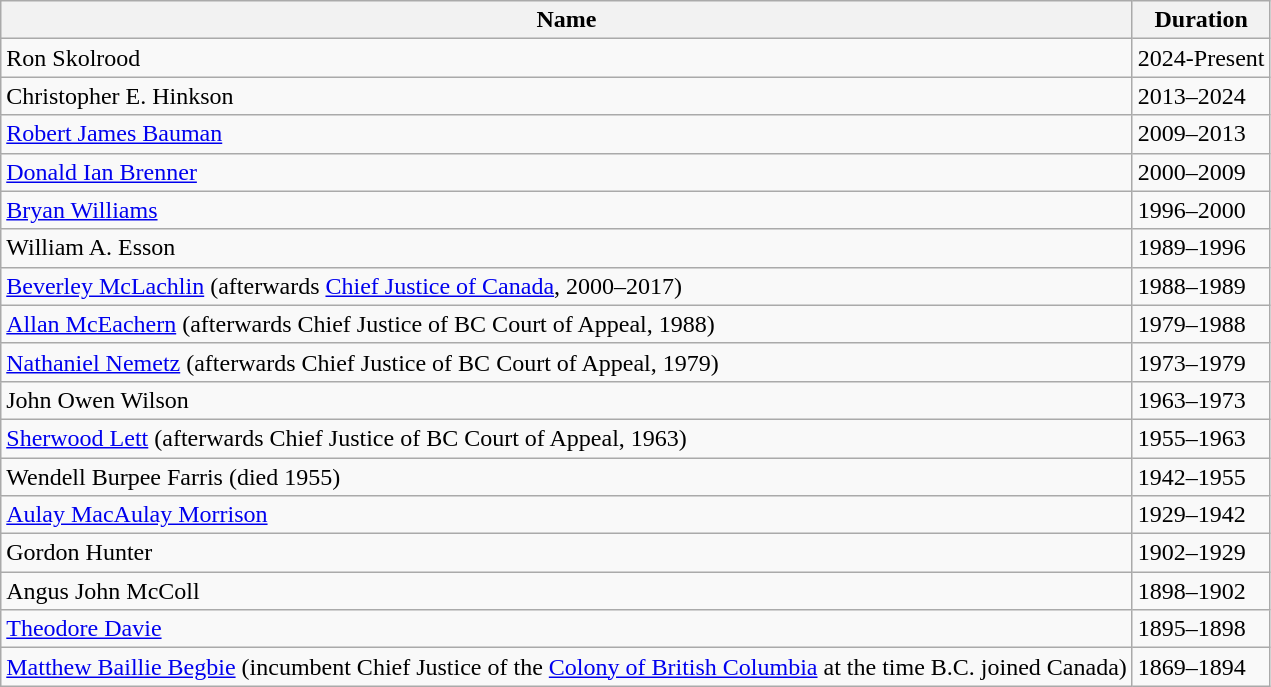<table class="wikitable">
<tr>
<th>Name</th>
<th>Duration</th>
</tr>
<tr>
<td>Ron Skolrood</td>
<td>2024-Present</td>
</tr>
<tr>
<td>Christopher E. Hinkson</td>
<td>2013–2024</td>
</tr>
<tr>
<td><a href='#'>Robert James Bauman</a></td>
<td>2009–2013</td>
</tr>
<tr>
<td><a href='#'>Donald Ian Brenner</a></td>
<td>2000–2009</td>
</tr>
<tr>
<td><a href='#'>Bryan Williams</a></td>
<td>1996–2000</td>
</tr>
<tr>
<td>William A. Esson</td>
<td>1989–1996</td>
</tr>
<tr>
<td><a href='#'>Beverley McLachlin</a> (afterwards <a href='#'>Chief Justice of Canada</a>, 2000–2017)</td>
<td>1988–1989</td>
</tr>
<tr>
<td><a href='#'>Allan McEachern</a> (afterwards Chief Justice of BC Court of Appeal, 1988)</td>
<td>1979–1988</td>
</tr>
<tr>
<td><a href='#'>Nathaniel Nemetz</a> (afterwards Chief Justice of BC Court of Appeal, 1979)</td>
<td>1973–1979</td>
</tr>
<tr>
<td>John Owen Wilson</td>
<td>1963–1973</td>
</tr>
<tr>
<td><a href='#'>Sherwood Lett</a> (afterwards Chief Justice of BC Court of Appeal, 1963)</td>
<td>1955–1963</td>
</tr>
<tr>
<td>Wendell Burpee Farris (died 1955)</td>
<td>1942–1955</td>
</tr>
<tr>
<td><a href='#'>Aulay MacAulay Morrison</a></td>
<td>1929–1942</td>
</tr>
<tr>
<td>Gordon Hunter</td>
<td>1902–1929</td>
</tr>
<tr>
<td>Angus John McColl</td>
<td>1898–1902</td>
</tr>
<tr>
<td><a href='#'>Theodore Davie</a></td>
<td>1895–1898</td>
</tr>
<tr>
<td><a href='#'>Matthew Baillie Begbie</a> (incumbent Chief Justice of the <a href='#'>Colony of British Columbia</a> at the time B.C. joined Canada)</td>
<td>1869–1894</td>
</tr>
</table>
